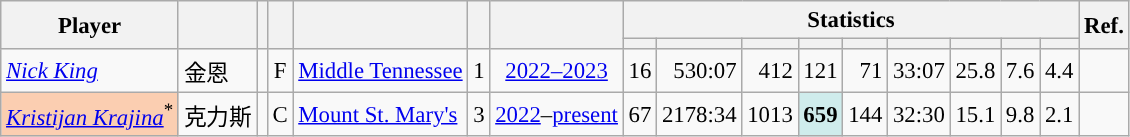<table class="wikitable sortable" style="font-size:95%; text-align:right;">
<tr>
<th rowspan="2">Player</th>
<th rowspan="2"></th>
<th rowspan="2"></th>
<th rowspan="2"></th>
<th rowspan="2"></th>
<th rowspan="2"></th>
<th rowspan="2"></th>
<th colspan="9">Statistics</th>
<th rowspan="2">Ref.</th>
</tr>
<tr>
<th></th>
<th></th>
<th></th>
<th></th>
<th></th>
<th></th>
<th></th>
<th></th>
<th></th>
</tr>
<tr>
<td align="left"><em><a href='#'>Nick King</a></em></td>
<td align="left">金恩</td>
<td align="center"></td>
<td align="center">F</td>
<td align="left"><a href='#'>Middle Tennessee</a></td>
<td align="center">1</td>
<td align="center"><a href='#'>2022–2023</a></td>
<td>16</td>
<td>530:07</td>
<td>412</td>
<td>121</td>
<td>71</td>
<td>33:07</td>
<td>25.8</td>
<td>7.6</td>
<td>4.4</td>
<td align="center"></td>
</tr>
<tr>
<td align="left" bgcolor="#FBCEB1"><em><a href='#'>Kristijan Krajina</a></em><sup>*</sup></td>
<td align="left">克力斯</td>
<td align="center"></td>
<td align="center">C</td>
<td align="left"><a href='#'>Mount St. Mary's</a></td>
<td align="center">3</td>
<td align="center"><a href='#'>2022</a>–<a href='#'>present</a></td>
<td>67</td>
<td>2178:34</td>
<td>1013</td>
<td bgcolor="#CFECEC"><strong>659</strong></td>
<td>144</td>
<td>32:30</td>
<td>15.1</td>
<td>9.8</td>
<td>2.1</td>
<td align="center"></td>
</tr>
</table>
